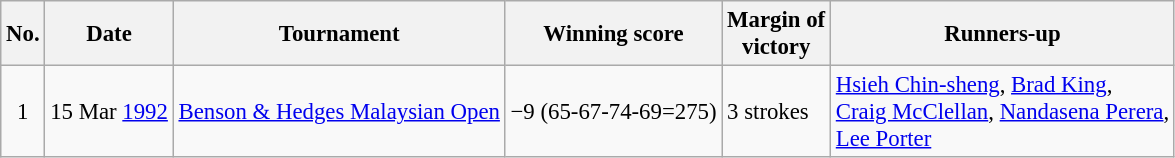<table class="wikitable" style="font-size:95%;">
<tr>
<th>No.</th>
<th>Date</th>
<th>Tournament</th>
<th>Winning score</th>
<th>Margin of<br>victory</th>
<th>Runners-up</th>
</tr>
<tr>
<td align=center>1</td>
<td align=right>15 Mar <a href='#'>1992</a></td>
<td><a href='#'>Benson & Hedges Malaysian Open</a></td>
<td>−9 (65-67-74-69=275)</td>
<td>3 strokes</td>
<td> <a href='#'>Hsieh Chin-sheng</a>,  <a href='#'>Brad King</a>,<br> <a href='#'>Craig McClellan</a>,  <a href='#'>Nandasena Perera</a>,<br> <a href='#'>Lee Porter</a></td>
</tr>
</table>
